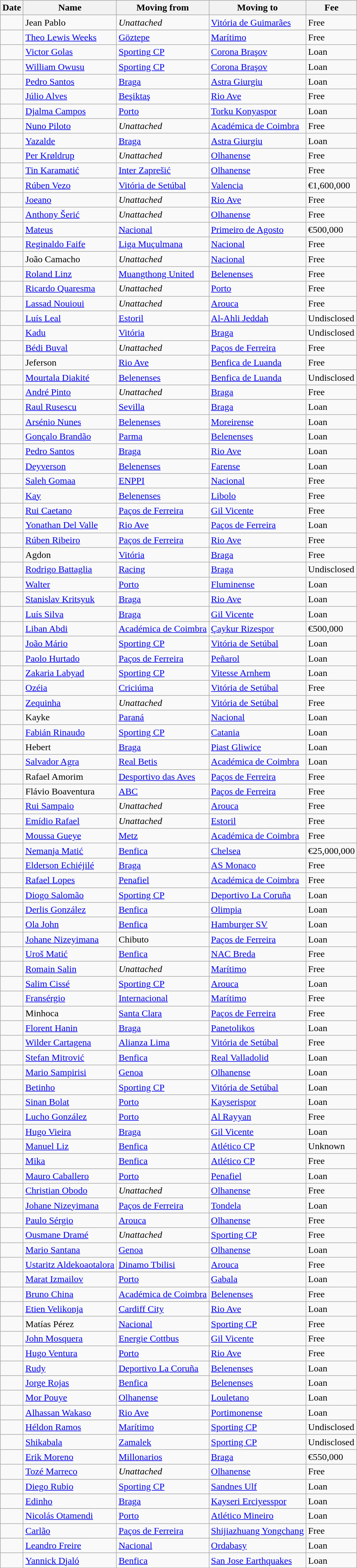<table class="wikitable sortable">
<tr>
<th>Date</th>
<th>Name</th>
<th>Moving from</th>
<th>Moving to</th>
<th>Fee</th>
</tr>
<tr>
<td><strong></strong></td>
<td> Jean Pablo</td>
<td><em>Unattached</em></td>
<td> <a href='#'>Vitória de Guimarães</a></td>
<td>Free</td>
</tr>
<tr>
<td><strong></strong></td>
<td> <a href='#'>Theo Lewis Weeks</a></td>
<td> <a href='#'>Göztepe</a></td>
<td> <a href='#'>Marítimo</a></td>
<td>Free</td>
</tr>
<tr>
<td><strong></strong></td>
<td> <a href='#'>Victor Golas</a></td>
<td> <a href='#'>Sporting CP</a></td>
<td> <a href='#'>Corona Braşov</a></td>
<td>Loan</td>
</tr>
<tr>
<td><strong></strong></td>
<td> <a href='#'>William Owusu</a></td>
<td> <a href='#'>Sporting CP</a></td>
<td> <a href='#'>Corona Braşov</a></td>
<td>Loan</td>
</tr>
<tr>
<td><strong></strong></td>
<td> <a href='#'>Pedro Santos</a></td>
<td> <a href='#'>Braga</a></td>
<td> <a href='#'>Astra Giurgiu</a></td>
<td>Loan</td>
</tr>
<tr>
<td><strong></strong></td>
<td> <a href='#'>Júlio Alves</a></td>
<td> <a href='#'>Beşiktaş</a></td>
<td> <a href='#'>Rio Ave</a></td>
<td>Free</td>
</tr>
<tr>
<td><strong></strong></td>
<td> <a href='#'>Djalma Campos</a></td>
<td> <a href='#'>Porto</a></td>
<td> <a href='#'>Torku Konyaspor</a></td>
<td>Loan</td>
</tr>
<tr>
<td><strong></strong></td>
<td> <a href='#'>Nuno Piloto</a></td>
<td><em>Unattached</em></td>
<td> <a href='#'>Académica de Coimbra</a></td>
<td>Free</td>
</tr>
<tr>
<td><strong></strong></td>
<td> <a href='#'>Yazalde</a></td>
<td> <a href='#'>Braga</a></td>
<td> <a href='#'>Astra Giurgiu</a></td>
<td>Loan</td>
</tr>
<tr>
<td><strong></strong></td>
<td> <a href='#'>Per Krøldrup</a></td>
<td><em>Unattached</em></td>
<td> <a href='#'>Olhanense</a></td>
<td>Free</td>
</tr>
<tr>
<td><strong></strong></td>
<td> <a href='#'>Tin Karamatić</a></td>
<td> <a href='#'>Inter Zaprešić</a></td>
<td> <a href='#'>Olhanense</a></td>
<td>Free</td>
</tr>
<tr>
<td><strong></strong></td>
<td> <a href='#'>Rúben Vezo</a></td>
<td> <a href='#'>Vitória de Setúbal</a></td>
<td> <a href='#'>Valencia</a></td>
<td>€1,600,000</td>
</tr>
<tr>
<td><strong></strong></td>
<td> <a href='#'>Joeano</a></td>
<td><em>Unattached</em></td>
<td> <a href='#'>Rio Ave</a></td>
<td>Free</td>
</tr>
<tr>
<td><strong></strong></td>
<td> <a href='#'>Anthony Šerić</a></td>
<td><em>Unattached</em></td>
<td> <a href='#'>Olhanense</a></td>
<td>Free</td>
</tr>
<tr>
<td><strong></strong></td>
<td> <a href='#'>Mateus</a></td>
<td> <a href='#'>Nacional</a></td>
<td> <a href='#'>Primeiro de Agosto</a></td>
<td>€500,000</td>
</tr>
<tr>
<td><strong></strong></td>
<td> <a href='#'>Reginaldo Faife</a></td>
<td> <a href='#'>Liga Muçulmana</a></td>
<td> <a href='#'>Nacional</a></td>
<td>Free</td>
</tr>
<tr>
<td><strong></strong></td>
<td> João Camacho</td>
<td><em>Unattached</em></td>
<td> <a href='#'>Nacional</a></td>
<td>Free</td>
</tr>
<tr>
<td><strong></strong></td>
<td> <a href='#'>Roland Linz</a></td>
<td> <a href='#'>Muangthong United</a></td>
<td> <a href='#'>Belenenses</a></td>
<td>Free</td>
</tr>
<tr>
<td><strong></strong></td>
<td> <a href='#'>Ricardo Quaresma</a></td>
<td><em>Unattached</em></td>
<td> <a href='#'>Porto</a></td>
<td>Free</td>
</tr>
<tr>
<td><strong></strong></td>
<td> <a href='#'>Lassad Nouioui</a></td>
<td><em>Unattached</em></td>
<td> <a href='#'>Arouca</a></td>
<td>Free</td>
</tr>
<tr>
<td><strong></strong></td>
<td> <a href='#'>Luís Leal</a></td>
<td> <a href='#'>Estoril</a></td>
<td> <a href='#'>Al-Ahli Jeddah</a></td>
<td>Undisclosed</td>
</tr>
<tr>
<td><strong></strong></td>
<td> <a href='#'>Kadu</a></td>
<td> <a href='#'>Vitória</a></td>
<td> <a href='#'>Braga</a></td>
<td>Undisclosed</td>
</tr>
<tr>
<td><strong></strong></td>
<td> <a href='#'>Bédi Buval</a></td>
<td><em>Unattached</em></td>
<td> <a href='#'>Paços de Ferreira</a></td>
<td>Free</td>
</tr>
<tr>
<td><strong></strong></td>
<td> Jeferson</td>
<td> <a href='#'>Rio Ave</a></td>
<td> <a href='#'>Benfica de Luanda</a></td>
<td>Free</td>
</tr>
<tr>
<td><strong></strong></td>
<td> <a href='#'>Mourtala Diakité</a></td>
<td> <a href='#'>Belenenses</a></td>
<td> <a href='#'>Benfica de Luanda</a></td>
<td>Undisclosed</td>
</tr>
<tr>
<td><strong></strong></td>
<td> <a href='#'>André Pinto</a></td>
<td><em>Unattached</em></td>
<td> <a href='#'>Braga</a></td>
<td>Free</td>
</tr>
<tr>
<td><strong></strong></td>
<td> <a href='#'>Raul Rusescu</a></td>
<td> <a href='#'>Sevilla</a></td>
<td> <a href='#'>Braga</a></td>
<td>Loan</td>
</tr>
<tr>
<td><strong></strong></td>
<td> <a href='#'>Arsénio Nunes</a></td>
<td> <a href='#'>Belenenses</a></td>
<td> <a href='#'>Moreirense</a></td>
<td>Loan</td>
</tr>
<tr>
<td><strong></strong></td>
<td> <a href='#'>Gonçalo Brandão</a></td>
<td> <a href='#'>Parma</a></td>
<td> <a href='#'>Belenenses</a></td>
<td>Loan</td>
</tr>
<tr>
<td><strong></strong></td>
<td> <a href='#'>Pedro Santos</a></td>
<td> <a href='#'>Braga</a></td>
<td> <a href='#'>Rio Ave</a></td>
<td>Loan</td>
</tr>
<tr>
<td><strong></strong></td>
<td> <a href='#'>Deyverson</a></td>
<td> <a href='#'>Belenenses</a></td>
<td> <a href='#'>Farense</a></td>
<td>Loan</td>
</tr>
<tr>
<td><strong></strong></td>
<td> <a href='#'>Saleh Gomaa</a></td>
<td> <a href='#'>ENPPI</a></td>
<td> <a href='#'>Nacional</a></td>
<td>Free</td>
</tr>
<tr>
<td><strong></strong></td>
<td> <a href='#'>Kay</a></td>
<td> <a href='#'>Belenenses</a></td>
<td> <a href='#'>Libolo</a></td>
<td>Free</td>
</tr>
<tr>
<td><strong></strong></td>
<td> <a href='#'>Rui Caetano</a></td>
<td> <a href='#'>Paços de Ferreira</a></td>
<td> <a href='#'>Gil Vicente</a></td>
<td>Free</td>
</tr>
<tr>
<td><strong></strong></td>
<td> <a href='#'>Yonathan Del Valle</a></td>
<td> <a href='#'>Rio Ave</a></td>
<td> <a href='#'>Paços de Ferreira</a></td>
<td>Loan</td>
</tr>
<tr>
<td><strong></strong></td>
<td> <a href='#'>Rúben Ribeiro</a></td>
<td> <a href='#'>Paços de Ferreira</a></td>
<td> <a href='#'>Rio Ave</a></td>
<td>Free</td>
</tr>
<tr>
<td><strong></strong></td>
<td> Agdon</td>
<td> <a href='#'>Vitória</a></td>
<td> <a href='#'>Braga</a></td>
<td>Free</td>
</tr>
<tr>
<td><strong></strong></td>
<td> <a href='#'>Rodrigo Battaglia</a></td>
<td> <a href='#'>Racing</a></td>
<td> <a href='#'>Braga</a></td>
<td>Undisclosed</td>
</tr>
<tr>
<td><strong></strong></td>
<td> <a href='#'>Walter</a></td>
<td> <a href='#'>Porto</a></td>
<td> <a href='#'>Fluminense</a></td>
<td>Loan</td>
</tr>
<tr>
<td><strong></strong></td>
<td> <a href='#'>Stanislav Kritsyuk</a></td>
<td> <a href='#'>Braga</a></td>
<td> <a href='#'>Rio Ave</a></td>
<td>Loan</td>
</tr>
<tr>
<td><strong></strong></td>
<td> <a href='#'>Luís Silva</a></td>
<td> <a href='#'>Braga</a></td>
<td> <a href='#'>Gil Vicente</a></td>
<td>Loan</td>
</tr>
<tr>
<td><strong></strong></td>
<td> <a href='#'>Liban Abdi</a></td>
<td> <a href='#'>Académica de Coimbra</a></td>
<td> <a href='#'>Çaykur Rizespor</a></td>
<td>€500,000</td>
</tr>
<tr>
<td><strong></strong></td>
<td> <a href='#'>João Mário</a></td>
<td> <a href='#'>Sporting CP</a></td>
<td> <a href='#'>Vitória de Setúbal</a></td>
<td>Loan</td>
</tr>
<tr>
<td><strong></strong></td>
<td> <a href='#'>Paolo Hurtado</a></td>
<td> <a href='#'>Paços de Ferreira</a></td>
<td> <a href='#'>Peñarol</a></td>
<td>Loan</td>
</tr>
<tr>
<td><strong></strong></td>
<td> <a href='#'>Zakaria Labyad</a></td>
<td> <a href='#'>Sporting CP</a></td>
<td> <a href='#'>Vitesse Arnhem</a></td>
<td>Loan</td>
</tr>
<tr>
<td><strong></strong></td>
<td> <a href='#'>Ozéia</a></td>
<td> <a href='#'>Criciúma</a></td>
<td> <a href='#'>Vitória de Setúbal</a></td>
<td>Free</td>
</tr>
<tr>
<td><strong></strong></td>
<td> <a href='#'>Zequinha</a></td>
<td><em>Unattached</em></td>
<td> <a href='#'>Vitória de Setúbal</a></td>
<td>Free</td>
</tr>
<tr>
<td><strong></strong></td>
<td> Kayke</td>
<td> <a href='#'>Paraná</a></td>
<td> <a href='#'>Nacional</a></td>
<td>Loan</td>
</tr>
<tr>
<td><strong></strong></td>
<td> <a href='#'>Fabián Rinaudo</a></td>
<td> <a href='#'>Sporting CP</a></td>
<td> <a href='#'>Catania</a></td>
<td>Loan</td>
</tr>
<tr>
<td><strong></strong></td>
<td> Hebert</td>
<td> <a href='#'>Braga</a></td>
<td> <a href='#'>Piast Gliwice</a></td>
<td>Loan</td>
</tr>
<tr>
<td><strong></strong></td>
<td> <a href='#'>Salvador Agra</a></td>
<td> <a href='#'>Real Betis</a></td>
<td> <a href='#'>Académica de Coimbra</a></td>
<td>Loan</td>
</tr>
<tr>
<td><strong></strong></td>
<td> Rafael Amorim</td>
<td> <a href='#'>Desportivo das Aves</a></td>
<td> <a href='#'>Paços de Ferreira</a></td>
<td>Free</td>
</tr>
<tr>
<td><strong></strong></td>
<td> Flávio Boaventura</td>
<td> <a href='#'>ABC</a></td>
<td> <a href='#'>Paços de Ferreira</a></td>
<td>Free</td>
</tr>
<tr>
<td><strong></strong></td>
<td> <a href='#'>Rui Sampaio</a></td>
<td><em>Unattached</em></td>
<td> <a href='#'>Arouca</a></td>
<td>Free</td>
</tr>
<tr>
<td><strong></strong></td>
<td> <a href='#'>Emídio Rafael</a></td>
<td><em>Unattached</em></td>
<td> <a href='#'>Estoril</a></td>
<td>Free</td>
</tr>
<tr>
<td><strong></strong></td>
<td> <a href='#'>Moussa Gueye</a></td>
<td> <a href='#'>Metz</a></td>
<td> <a href='#'>Académica de Coimbra</a></td>
<td>Free</td>
</tr>
<tr>
<td><strong></strong></td>
<td> <a href='#'>Nemanja Matić</a></td>
<td> <a href='#'>Benfica</a></td>
<td> <a href='#'>Chelsea</a></td>
<td>€25,000,000</td>
</tr>
<tr>
<td><strong></strong></td>
<td> <a href='#'>Elderson Echiéjilé</a></td>
<td> <a href='#'>Braga</a></td>
<td> <a href='#'>AS Monaco</a></td>
<td>Free</td>
</tr>
<tr>
<td><strong></strong></td>
<td> <a href='#'>Rafael Lopes</a></td>
<td> <a href='#'>Penafiel</a></td>
<td> <a href='#'>Académica de Coimbra</a></td>
<td>Free</td>
</tr>
<tr>
<td><strong></strong></td>
<td> <a href='#'>Diogo Salomão</a></td>
<td> <a href='#'>Sporting CP</a></td>
<td> <a href='#'>Deportivo La Coruña</a></td>
<td>Loan</td>
</tr>
<tr>
<td><strong></strong></td>
<td> <a href='#'>Derlis González</a></td>
<td> <a href='#'>Benfica</a></td>
<td> <a href='#'>Olimpia</a></td>
<td>Loan</td>
</tr>
<tr>
<td><strong></strong></td>
<td> <a href='#'>Ola John</a></td>
<td> <a href='#'>Benfica</a></td>
<td> <a href='#'>Hamburger SV</a></td>
<td>Loan</td>
</tr>
<tr>
<td><strong></strong></td>
<td> <a href='#'>Johane Nizeyimana</a></td>
<td> Chibuto</td>
<td> <a href='#'>Paços de Ferreira</a></td>
<td>Loan</td>
</tr>
<tr>
<td><strong></strong></td>
<td> <a href='#'>Uroš Matić</a></td>
<td> <a href='#'>Benfica</a></td>
<td> <a href='#'>NAC Breda</a></td>
<td>Free</td>
</tr>
<tr>
<td><strong></strong></td>
<td> <a href='#'>Romain Salin</a></td>
<td><em>Unattached</em></td>
<td> <a href='#'>Marítimo</a></td>
<td>Free</td>
</tr>
<tr>
<td><strong></strong></td>
<td> <a href='#'>Salim Cissé</a></td>
<td> <a href='#'>Sporting CP</a></td>
<td> <a href='#'>Arouca</a></td>
<td>Loan</td>
</tr>
<tr>
<td><strong></strong></td>
<td> <a href='#'>Fransérgio</a></td>
<td> <a href='#'>Internacional</a></td>
<td> <a href='#'>Marítimo</a></td>
<td>Free</td>
</tr>
<tr>
<td><strong></strong></td>
<td> Minhoca</td>
<td> <a href='#'>Santa Clara</a></td>
<td> <a href='#'>Paços de Ferreira</a></td>
<td>Free</td>
</tr>
<tr>
<td><strong></strong></td>
<td> <a href='#'>Florent Hanin</a></td>
<td> <a href='#'>Braga</a></td>
<td> <a href='#'>Panetolikos</a></td>
<td>Loan</td>
</tr>
<tr>
<td><strong></strong></td>
<td> <a href='#'>Wilder Cartagena</a></td>
<td> <a href='#'>Alianza Lima</a></td>
<td> <a href='#'>Vitória de Setúbal</a></td>
<td>Free</td>
</tr>
<tr>
<td><strong></strong></td>
<td> <a href='#'>Stefan Mitrović</a></td>
<td> <a href='#'>Benfica</a></td>
<td> <a href='#'>Real Valladolid</a></td>
<td>Loan</td>
</tr>
<tr>
<td><strong></strong></td>
<td> <a href='#'>Mario Sampirisi</a></td>
<td> <a href='#'>Genoa</a></td>
<td> <a href='#'>Olhanense</a></td>
<td>Loan</td>
</tr>
<tr>
<td><strong></strong></td>
<td> <a href='#'>Betinho</a></td>
<td> <a href='#'>Sporting CP</a></td>
<td> <a href='#'>Vitória de Setúbal</a></td>
<td>Loan</td>
</tr>
<tr>
<td><strong></strong></td>
<td> <a href='#'>Sinan Bolat</a></td>
<td> <a href='#'>Porto</a></td>
<td> <a href='#'>Kayserispor</a></td>
<td>Loan</td>
</tr>
<tr>
<td><strong></strong></td>
<td> <a href='#'>Lucho González</a></td>
<td> <a href='#'>Porto</a></td>
<td> <a href='#'>Al Rayyan</a></td>
<td>Free</td>
</tr>
<tr>
<td><strong></strong></td>
<td> <a href='#'>Hugo Vieira</a></td>
<td> <a href='#'>Braga</a></td>
<td> <a href='#'>Gil Vicente</a></td>
<td>Loan</td>
</tr>
<tr>
<td><strong></strong></td>
<td> <a href='#'>Manuel Liz</a></td>
<td> <a href='#'>Benfica</a></td>
<td> <a href='#'>Atlético CP</a></td>
<td>Unknown</td>
</tr>
<tr>
<td><strong></strong></td>
<td> <a href='#'>Mika</a></td>
<td> <a href='#'>Benfica</a></td>
<td> <a href='#'>Atlético CP</a></td>
<td>Free</td>
</tr>
<tr>
<td><strong></strong></td>
<td> <a href='#'>Mauro Caballero</a></td>
<td> <a href='#'>Porto</a></td>
<td> <a href='#'>Penafiel</a></td>
<td>Loan</td>
</tr>
<tr>
<td><strong></strong></td>
<td> <a href='#'>Christian Obodo</a></td>
<td><em>Unattached</em></td>
<td> <a href='#'>Olhanense</a></td>
<td>Free</td>
</tr>
<tr>
<td><strong></strong></td>
<td> <a href='#'>Johane Nizeyimana</a></td>
<td> <a href='#'>Paços de Ferreira</a></td>
<td> <a href='#'>Tondela</a></td>
<td>Loan</td>
</tr>
<tr>
<td><strong></strong></td>
<td> <a href='#'>Paulo Sérgio</a></td>
<td> <a href='#'>Arouca</a></td>
<td> <a href='#'>Olhanense</a></td>
<td>Free</td>
</tr>
<tr>
<td><strong></strong></td>
<td> <a href='#'>Ousmane Dramé</a></td>
<td><em>Unattached</em></td>
<td> <a href='#'>Sporting CP</a></td>
<td>Free</td>
</tr>
<tr>
<td><strong></strong></td>
<td> <a href='#'>Mario Santana</a></td>
<td> <a href='#'>Genoa</a></td>
<td> <a href='#'>Olhanense</a></td>
<td>Loan</td>
</tr>
<tr>
<td><strong></strong></td>
<td> <a href='#'>Ustaritz Aldekoaotalora</a></td>
<td> <a href='#'>Dinamo Tbilisi</a></td>
<td> <a href='#'>Arouca</a></td>
<td>Free</td>
</tr>
<tr>
<td><strong></strong></td>
<td> <a href='#'>Marat Izmailov</a></td>
<td> <a href='#'>Porto</a></td>
<td> <a href='#'>Gabala</a></td>
<td>Loan</td>
</tr>
<tr>
<td><strong></strong></td>
<td> <a href='#'>Bruno China</a></td>
<td> <a href='#'>Académica de Coimbra</a></td>
<td> <a href='#'>Belenenses</a></td>
<td>Free</td>
</tr>
<tr>
<td><strong></strong></td>
<td> <a href='#'>Etien Velikonja</a></td>
<td> <a href='#'>Cardiff City</a></td>
<td> <a href='#'>Rio Ave</a></td>
<td>Loan</td>
</tr>
<tr>
<td><strong></strong></td>
<td> Matías Pérez</td>
<td> <a href='#'>Nacional</a></td>
<td> <a href='#'>Sporting CP</a></td>
<td>Free</td>
</tr>
<tr>
<td><strong></strong></td>
<td> <a href='#'>John Mosquera</a></td>
<td> <a href='#'>Energie Cottbus</a></td>
<td> <a href='#'>Gil Vicente</a></td>
<td>Free</td>
</tr>
<tr>
<td><strong></strong></td>
<td> <a href='#'>Hugo Ventura</a></td>
<td> <a href='#'>Porto</a></td>
<td> <a href='#'>Rio Ave</a></td>
<td>Free</td>
</tr>
<tr>
<td><strong></strong></td>
<td> <a href='#'>Rudy</a></td>
<td> <a href='#'>Deportivo La Coruña</a></td>
<td> <a href='#'>Belenenses</a></td>
<td>Loan</td>
</tr>
<tr>
<td><strong></strong></td>
<td> <a href='#'>Jorge Rojas</a></td>
<td> <a href='#'>Benfica</a></td>
<td> <a href='#'>Belenenses</a></td>
<td>Loan</td>
</tr>
<tr>
<td><strong></strong></td>
<td> <a href='#'>Mor Pouye</a></td>
<td> <a href='#'>Olhanense</a></td>
<td> <a href='#'>Louletano</a></td>
<td>Loan</td>
</tr>
<tr>
<td><strong></strong></td>
<td> <a href='#'>Alhassan Wakaso</a></td>
<td> <a href='#'>Rio Ave</a></td>
<td> <a href='#'>Portimonense</a></td>
<td>Loan</td>
</tr>
<tr>
<td><strong></strong></td>
<td> <a href='#'>Héldon Ramos</a></td>
<td> <a href='#'>Marítimo</a></td>
<td> <a href='#'>Sporting CP</a></td>
<td>Undisclosed</td>
</tr>
<tr>
<td><strong></strong></td>
<td> <a href='#'>Shikabala</a></td>
<td> <a href='#'>Zamalek</a></td>
<td> <a href='#'>Sporting CP</a></td>
<td>Undisclosed</td>
</tr>
<tr>
<td><strong></strong></td>
<td> <a href='#'>Erik Moreno</a></td>
<td> <a href='#'>Millonarios</a></td>
<td> <a href='#'>Braga</a></td>
<td>€550,000</td>
</tr>
<tr>
<td><strong></strong></td>
<td> <a href='#'>Tozé Marreco</a></td>
<td><em>Unattached</em></td>
<td> <a href='#'>Olhanense</a></td>
<td>Free</td>
</tr>
<tr>
<td><strong></strong></td>
<td> <a href='#'>Diego Rubio</a></td>
<td> <a href='#'>Sporting CP</a></td>
<td> <a href='#'>Sandnes Ulf</a></td>
<td>Loan</td>
</tr>
<tr>
<td><strong></strong></td>
<td> <a href='#'>Edinho</a></td>
<td> <a href='#'>Braga</a></td>
<td> <a href='#'>Kayseri Erciyesspor</a></td>
<td>Loan</td>
</tr>
<tr>
<td><strong></strong></td>
<td> <a href='#'>Nicolás Otamendi</a></td>
<td> <a href='#'>Porto</a></td>
<td> <a href='#'>Atlético Mineiro</a></td>
<td>Loan</td>
</tr>
<tr>
<td><strong></strong></td>
<td> <a href='#'>Carlão</a></td>
<td> <a href='#'>Paços de Ferreira</a></td>
<td> <a href='#'>Shijiazhuang Yongchang</a></td>
<td>Free</td>
</tr>
<tr>
<td><strong></strong></td>
<td> <a href='#'>Leandro Freire</a></td>
<td> <a href='#'>Nacional</a></td>
<td> <a href='#'>Ordabasy</a></td>
<td>Loan</td>
</tr>
<tr>
<td><strong></strong></td>
<td> <a href='#'>Yannick Djaló</a></td>
<td> <a href='#'>Benfica</a></td>
<td> <a href='#'>San Jose Earthquakes</a></td>
<td>Loan</td>
</tr>
</table>
